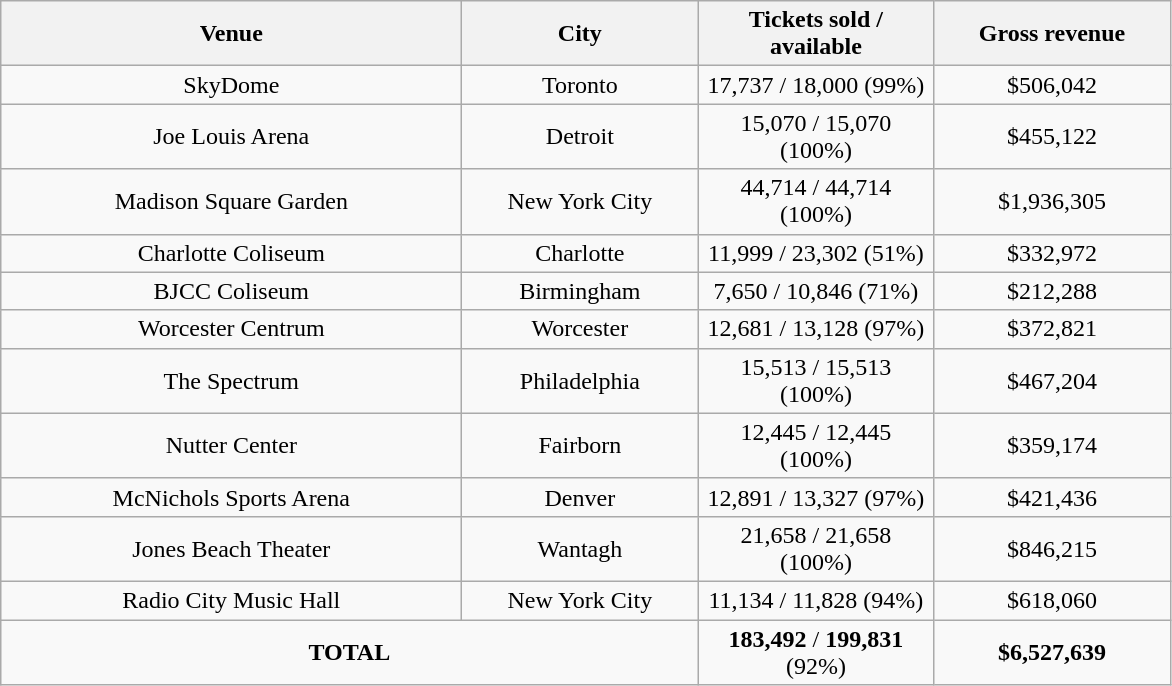<table class="wikitable" style="text-align:center">
<tr>
<th style="width:300px;">Venue</th>
<th style="width:150px;">City</th>
<th style="width:150px;">Tickets sold / available</th>
<th style="width:150px;">Gross revenue</th>
</tr>
<tr>
<td>SkyDome</td>
<td>Toronto</td>
<td>17,737 / 18,000 (99%)</td>
<td>$506,042</td>
</tr>
<tr>
<td>Joe Louis Arena</td>
<td>Detroit</td>
<td>15,070 / 15,070 (100%)</td>
<td>$455,122</td>
</tr>
<tr>
<td>Madison Square Garden</td>
<td>New York City</td>
<td>44,714 / 44,714 (100%)</td>
<td>$1,936,305</td>
</tr>
<tr>
<td>Charlotte Coliseum</td>
<td>Charlotte</td>
<td>11,999 / 23,302 (51%)</td>
<td>$332,972</td>
</tr>
<tr>
<td>BJCC Coliseum</td>
<td>Birmingham</td>
<td>7,650 / 10,846 (71%)</td>
<td>$212,288</td>
</tr>
<tr>
<td>Worcester Centrum</td>
<td>Worcester</td>
<td>12,681 / 13,128 (97%)</td>
<td>$372,821</td>
</tr>
<tr>
<td>The Spectrum</td>
<td>Philadelphia</td>
<td>15,513 / 15,513 (100%)</td>
<td>$467,204</td>
</tr>
<tr>
<td>Nutter Center</td>
<td>Fairborn</td>
<td>12,445 / 12,445 (100%)</td>
<td>$359,174</td>
</tr>
<tr>
<td>McNichols Sports Arena</td>
<td>Denver</td>
<td>12,891 / 13,327 (97%)</td>
<td>$421,436</td>
</tr>
<tr>
<td>Jones Beach Theater</td>
<td>Wantagh</td>
<td>21,658 / 21,658 (100%)</td>
<td>$846,215</td>
</tr>
<tr>
<td>Radio City Music Hall</td>
<td>New York City</td>
<td>11,134 / 11,828 (94%)</td>
<td>$618,060</td>
</tr>
<tr>
<td colspan="2"><strong>TOTAL</strong></td>
<td><strong>183,492</strong> / <strong>199,831</strong> (92%)</td>
<td><strong>$6,527,639</strong></td>
</tr>
</table>
